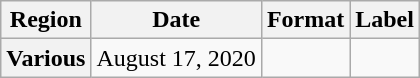<table class="wikitable plainrowheaders">
<tr>
<th>Region</th>
<th>Date</th>
<th>Format</th>
<th>Label</th>
</tr>
<tr>
<th scope="row">Various</th>
<td>August 17, 2020</td>
<td></td>
<td></td>
</tr>
</table>
